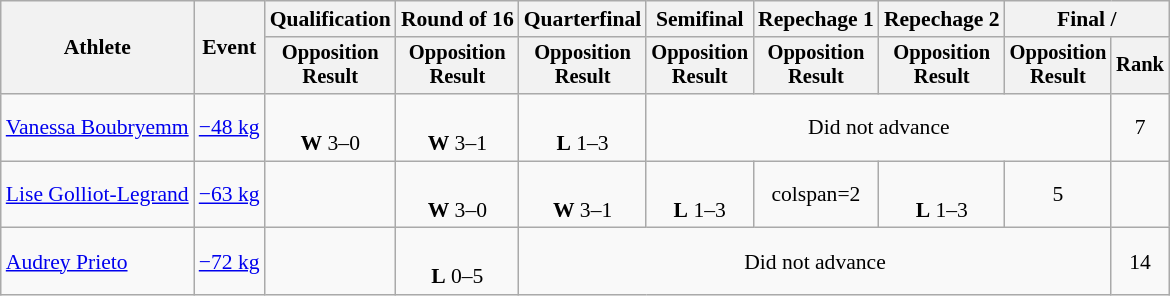<table class="wikitable" style="font-size:90%">
<tr>
<th rowspan="2">Athlete</th>
<th rowspan="2">Event</th>
<th>Qualification</th>
<th>Round of 16</th>
<th>Quarterfinal</th>
<th>Semifinal</th>
<th>Repechage 1</th>
<th>Repechage 2</th>
<th colspan=2>Final / </th>
</tr>
<tr style="font-size: 95%">
<th>Opposition<br>Result</th>
<th>Opposition<br>Result</th>
<th>Opposition<br>Result</th>
<th>Opposition<br>Result</th>
<th>Opposition<br>Result</th>
<th>Opposition<br>Result</th>
<th>Opposition<br>Result</th>
<th>Rank</th>
</tr>
<tr align=center>
<td align=left><a href='#'>Vanessa Boubryemm</a></td>
<td align=left><a href='#'>−48 kg</a></td>
<td><br><strong>W</strong> 3–0 <sup></sup></td>
<td><br><strong>W</strong> 3–1 <sup></sup></td>
<td><br><strong>L</strong> 1–3 <sup></sup></td>
<td colspan=4>Did not advance</td>
<td>7</td>
</tr>
<tr align=center>
<td align=left><a href='#'>Lise Golliot-Legrand</a></td>
<td align=left><a href='#'>−63 kg</a></td>
<td></td>
<td><br><strong>W</strong> 3–0 <sup></sup></td>
<td><br><strong>W</strong> 3–1 <sup></sup></td>
<td><br><strong>L</strong> 1–3 <sup></sup></td>
<td>colspan=2 </td>
<td><br><strong>L</strong> 1–3 <sup></sup></td>
<td>5</td>
</tr>
<tr align=center>
<td align=left><a href='#'>Audrey Prieto</a></td>
<td align=left><a href='#'>−72 kg</a></td>
<td></td>
<td><br><strong>L</strong> 0–5 <sup></sup></td>
<td colspan=5>Did not advance</td>
<td>14</td>
</tr>
</table>
